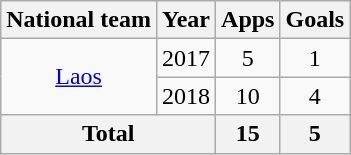<table class="wikitable" style="text-align:center">
<tr>
<th>National team</th>
<th>Year</th>
<th>Apps</th>
<th>Goals</th>
</tr>
<tr>
<td rowspan="2"><a href='#'>Laos</a></td>
<td>2017</td>
<td>5</td>
<td>1</td>
</tr>
<tr>
<td>2018</td>
<td>10</td>
<td>4</td>
</tr>
<tr>
<th colspan=2>Total</th>
<th>15</th>
<th>5</th>
</tr>
</table>
